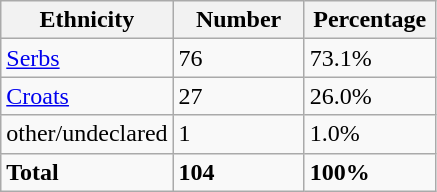<table class="wikitable">
<tr>
<th width="100px">Ethnicity</th>
<th width="80px">Number</th>
<th width="80px">Percentage</th>
</tr>
<tr>
<td><a href='#'>Serbs</a></td>
<td>76</td>
<td>73.1%</td>
</tr>
<tr>
<td><a href='#'>Croats</a></td>
<td>27</td>
<td>26.0%</td>
</tr>
<tr>
<td>other/undeclared</td>
<td>1</td>
<td>1.0%</td>
</tr>
<tr>
<td><strong>Total</strong></td>
<td><strong>104</strong></td>
<td><strong>100%</strong></td>
</tr>
</table>
